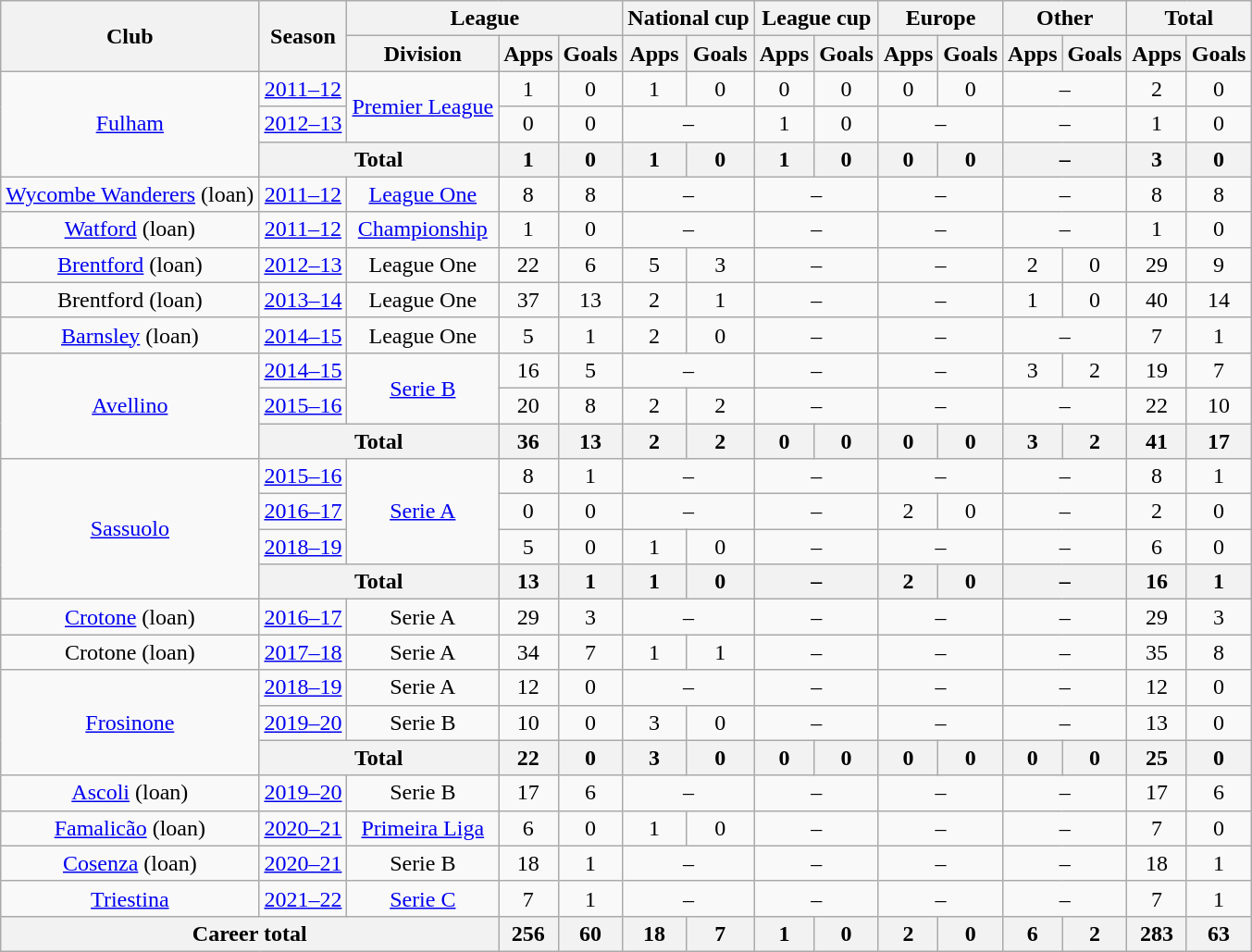<table class="wikitable" style="text-align:center">
<tr>
<th rowspan="2">Club</th>
<th rowspan="2">Season</th>
<th colspan="3">League</th>
<th colspan="2">National cup</th>
<th colspan="2">League cup</th>
<th colspan="2">Europe</th>
<th colspan="2">Other</th>
<th colspan="2">Total</th>
</tr>
<tr>
<th>Division</th>
<th>Apps</th>
<th>Goals</th>
<th>Apps</th>
<th>Goals</th>
<th>Apps</th>
<th>Goals</th>
<th>Apps</th>
<th>Goals</th>
<th>Apps</th>
<th>Goals</th>
<th>Apps</th>
<th>Goals</th>
</tr>
<tr>
<td rowspan="3"><a href='#'>Fulham</a></td>
<td><a href='#'>2011–12</a></td>
<td rowspan="2"><a href='#'>Premier League</a></td>
<td>1</td>
<td>0</td>
<td>1</td>
<td>0</td>
<td>0</td>
<td>0</td>
<td 0>0</td>
<td>0</td>
<td colspan="2">–</td>
<td>2</td>
<td>0</td>
</tr>
<tr>
<td><a href='#'>2012–13</a></td>
<td>0</td>
<td>0</td>
<td colspan="2">–</td>
<td>1</td>
<td>0</td>
<td colspan="2">–</td>
<td colspan="2">–</td>
<td>1</td>
<td>0</td>
</tr>
<tr>
<th colspan="2">Total</th>
<th>1</th>
<th>0</th>
<th>1</th>
<th>0</th>
<th>1</th>
<th>0</th>
<th>0</th>
<th>0</th>
<th colspan="2">–</th>
<th>3</th>
<th>0</th>
</tr>
<tr>
<td><a href='#'>Wycombe Wanderers</a> (loan)</td>
<td><a href='#'>2011–12</a></td>
<td><a href='#'>League One</a></td>
<td>8</td>
<td>8</td>
<td colspan="2">–</td>
<td colspan="2">–</td>
<td colspan="2">–</td>
<td colspan="2">–</td>
<td>8</td>
<td>8</td>
</tr>
<tr>
<td><a href='#'>Watford</a> (loan)</td>
<td><a href='#'>2011–12</a></td>
<td><a href='#'>Championship</a></td>
<td>1</td>
<td>0</td>
<td colspan="2">–</td>
<td colspan="2">–</td>
<td colspan="2">–</td>
<td colspan="2">–</td>
<td>1</td>
<td>0</td>
</tr>
<tr>
<td><a href='#'>Brentford</a> (loan)</td>
<td><a href='#'>2012–13</a></td>
<td>League One</td>
<td>22</td>
<td>6</td>
<td>5</td>
<td>3</td>
<td colspan="2">–</td>
<td colspan="2">–</td>
<td>2</td>
<td>0</td>
<td>29</td>
<td>9</td>
</tr>
<tr>
<td>Brentford (loan)</td>
<td><a href='#'>2013–14</a></td>
<td>League One</td>
<td>37</td>
<td>13</td>
<td>2</td>
<td>1</td>
<td colspan="2">–</td>
<td colspan="2">–</td>
<td>1</td>
<td>0</td>
<td>40</td>
<td>14</td>
</tr>
<tr>
<td><a href='#'>Barnsley</a> (loan)</td>
<td><a href='#'>2014–15</a></td>
<td>League One</td>
<td>5</td>
<td>1</td>
<td>2</td>
<td>0</td>
<td colspan="2">–</td>
<td colspan="2">–</td>
<td colspan="2">–</td>
<td>7</td>
<td>1</td>
</tr>
<tr>
<td rowspan="3"><a href='#'>Avellino</a></td>
<td><a href='#'>2014–15</a></td>
<td rowspan="2"><a href='#'>Serie B</a></td>
<td>16</td>
<td>5</td>
<td colspan="2">–</td>
<td colspan="2">–</td>
<td colspan="2">–</td>
<td>3</td>
<td>2</td>
<td>19</td>
<td>7</td>
</tr>
<tr>
<td><a href='#'>2015–16</a></td>
<td>20</td>
<td>8</td>
<td>2</td>
<td>2</td>
<td colspan="2">–</td>
<td colspan="2">–</td>
<td colspan="2">–</td>
<td>22</td>
<td>10</td>
</tr>
<tr>
<th colspan="2"colspan="2">Total</th>
<th>36</th>
<th>13</th>
<th>2</th>
<th>2</th>
<th>0</th>
<th>0</th>
<th>0</th>
<th>0</th>
<th>3</th>
<th>2</th>
<th>41</th>
<th>17</th>
</tr>
<tr>
<td rowspan="4"><a href='#'>Sassuolo</a></td>
<td><a href='#'>2015–16</a></td>
<td rowspan="3"><a href='#'>Serie A</a></td>
<td>8</td>
<td>1</td>
<td colspan="2">–</td>
<td colspan="2">–</td>
<td colspan="2">–</td>
<td colspan="2">–</td>
<td>8</td>
<td>1</td>
</tr>
<tr>
<td><a href='#'>2016–17</a></td>
<td>0</td>
<td>0</td>
<td colspan="2">–</td>
<td colspan="2">–</td>
<td>2</td>
<td>0</td>
<td colspan="2">–</td>
<td>2</td>
<td>0</td>
</tr>
<tr>
<td><a href='#'>2018–19</a></td>
<td>5</td>
<td>0</td>
<td>1</td>
<td>0</td>
<td colspan="2">–</td>
<td colspan="2">–</td>
<td colspan="2">–</td>
<td>6</td>
<td>0</td>
</tr>
<tr>
<th colspan="2">Total</th>
<th>13</th>
<th>1</th>
<th>1</th>
<th>0</th>
<th colspan="2">–</th>
<th>2</th>
<th>0</th>
<th colspan="2">–</th>
<th>16</th>
<th>1</th>
</tr>
<tr>
<td><a href='#'>Crotone</a> (loan)</td>
<td><a href='#'>2016–17</a></td>
<td>Serie A</td>
<td>29</td>
<td>3</td>
<td colspan="2">–</td>
<td colspan="2">–</td>
<td colspan="2">–</td>
<td colspan="2">–</td>
<td>29</td>
<td>3</td>
</tr>
<tr>
<td>Crotone (loan)</td>
<td><a href='#'>2017–18</a></td>
<td>Serie A</td>
<td>34</td>
<td>7</td>
<td>1</td>
<td>1</td>
<td colspan="2">–</td>
<td colspan="2">–</td>
<td colspan="2">–</td>
<td>35</td>
<td>8</td>
</tr>
<tr>
<td rowspan="3"><a href='#'>Frosinone</a></td>
<td><a href='#'>2018–19</a></td>
<td>Serie A</td>
<td>12</td>
<td>0</td>
<td colspan="2">–</td>
<td colspan="2">–</td>
<td colspan="2">–</td>
<td colspan="2">–</td>
<td>12</td>
<td>0</td>
</tr>
<tr>
<td><a href='#'>2019–20</a></td>
<td>Serie B</td>
<td>10</td>
<td>0</td>
<td>3</td>
<td>0</td>
<td colspan="2">–</td>
<td colspan="2">–</td>
<td colspan="2">–</td>
<td>13</td>
<td>0</td>
</tr>
<tr>
<th colspan="2">Total</th>
<th>22</th>
<th>0</th>
<th>3</th>
<th>0</th>
<th>0</th>
<th>0</th>
<th>0</th>
<th>0</th>
<th>0</th>
<th>0</th>
<th>25</th>
<th>0</th>
</tr>
<tr>
<td><a href='#'>Ascoli</a> (loan)</td>
<td><a href='#'>2019–20</a></td>
<td>Serie B</td>
<td>17</td>
<td>6</td>
<td colspan="2">–</td>
<td colspan="2">–</td>
<td colspan="2">–</td>
<td colspan="2">–</td>
<td>17</td>
<td>6</td>
</tr>
<tr>
<td><a href='#'>Famalicão</a> (loan)</td>
<td><a href='#'>2020–21</a></td>
<td><a href='#'>Primeira Liga</a></td>
<td>6</td>
<td>0</td>
<td>1</td>
<td>0</td>
<td colspan="2">–</td>
<td colspan="2">–</td>
<td colspan="2">–</td>
<td>7</td>
<td>0</td>
</tr>
<tr>
<td><a href='#'>Cosenza</a> (loan)</td>
<td><a href='#'>2020–21</a></td>
<td>Serie B</td>
<td>18</td>
<td>1</td>
<td colspan="2">–</td>
<td colspan="2">–</td>
<td colspan="2">–</td>
<td colspan="2">–</td>
<td>18</td>
<td>1</td>
</tr>
<tr>
<td><a href='#'>Triestina</a></td>
<td><a href='#'>2021–22</a></td>
<td><a href='#'>Serie C</a></td>
<td>7</td>
<td>1</td>
<td colspan="2">–</td>
<td colspan="2">–</td>
<td colspan="2">–</td>
<td colspan="2">–</td>
<td>7</td>
<td>1</td>
</tr>
<tr>
<th colspan="3">Career total</th>
<th>256</th>
<th>60</th>
<th>18</th>
<th>7</th>
<th>1</th>
<th>0</th>
<th>2</th>
<th>0</th>
<th>6</th>
<th>2</th>
<th>283</th>
<th>63</th>
</tr>
</table>
